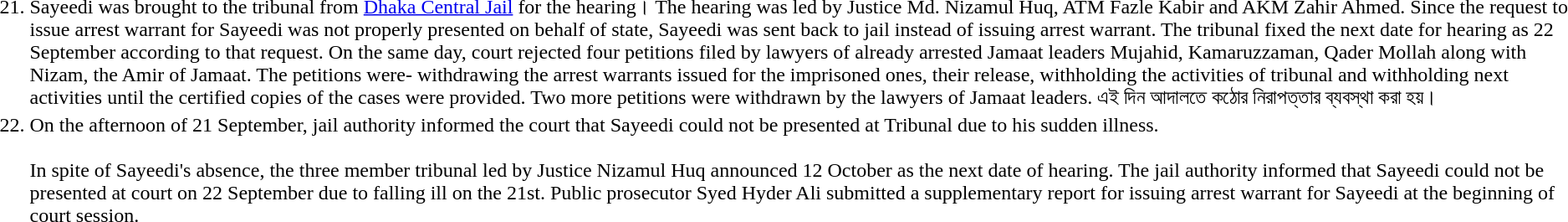<table>
<tr valign=top>
<td>21.</td>
<td>Sayeedi was brought to the tribunal from <a href='#'>Dhaka Central Jail</a> for the hearing। The hearing was led by Justice Md. Nizamul Huq, ATM Fazle Kabir and AKM Zahir Ahmed. Since the request to issue arrest warrant for Sayeedi was not properly presented on behalf of state, Sayeedi was sent back to jail instead of issuing arrest warrant. The tribunal fixed the next date for hearing as 22 September according to that request. On the same day, court rejected four petitions filed by lawyers of already arrested Jamaat leaders Mujahid, Kamaruzzaman, Qader Mollah along with Nizam, the Amir of Jamaat. The petitions were- withdrawing the arrest warrants issued for the imprisoned ones, their release, withholding the activities of tribunal and withholding next activities until the certified copies of the cases were provided. Two more petitions were withdrawn by the lawyers of Jamaat leaders. এই দিন আদালতে কঠোর নিরাপত্তার ব্যবস্থা করা হয়।</td>
</tr>
<tr valign=top>
<td>22.</td>
<td>On the afternoon of 21 September, jail authority informed the court that Sayeedi could not be presented at Tribunal due to his sudden illness.<br><br>In spite of Sayeedi's absence, the three member tribunal led by Justice Nizamul Huq announced 12 October as the next date of hearing. The jail authority informed that Sayeedi could not be presented at court on 22 September due to falling ill on the 21st. Public prosecutor Syed Hyder Ali submitted a supplementary report for issuing arrest warrant for Sayeedi at the beginning of court session.</td>
</tr>
</table>
